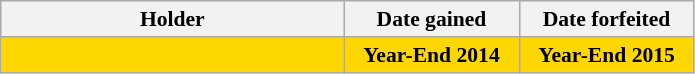<table class="wikitable" style="font-size:90%">
<tr>
<th style="width:222px;">Holder</th>
<th style="width:110px;">Date gained</th>
<th style="width:110px;">Date forfeited</th>
</tr>
<tr style="background:GOLD;">
<td></td>
<td style="text-align:center;"><strong>Year-End 2014</strong></td>
<td style="text-align:center;"><strong>Year-End 2015</strong></td>
</tr>
</table>
